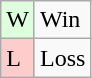<table class="wikitable">
<tr>
<td style="background:#dfd;">W</td>
<td>Win</td>
</tr>
<tr>
<td style="background:#fcc;">L</td>
<td>Loss</td>
</tr>
</table>
